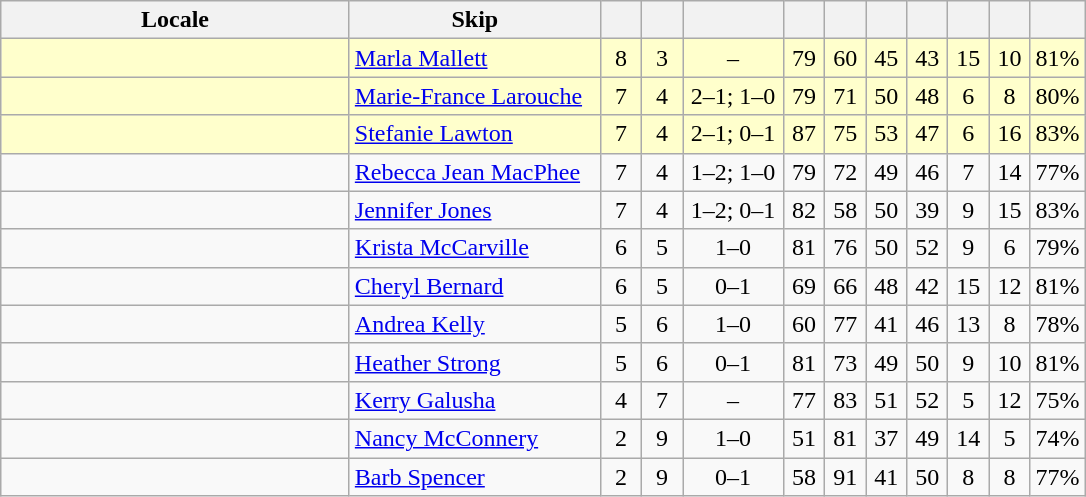<table class="wikitable" style="text-align: center;">
<tr>
<th width=225>Locale</th>
<th width=160>Skip</th>
<th width=20></th>
<th width=20></th>
<th width=60></th>
<th width=20></th>
<th width=20></th>
<th width=20></th>
<th width=20></th>
<th width=20></th>
<th width=20></th>
<th width=20></th>
</tr>
<tr bgcolor="#ffc">
<td style="text-align:left;"></td>
<td style="text-align:left;"><a href='#'>Marla Mallett</a></td>
<td>8</td>
<td>3</td>
<td>–</td>
<td>79</td>
<td>60</td>
<td>45</td>
<td>43</td>
<td>15</td>
<td>10</td>
<td>81%</td>
</tr>
<tr bgcolor="#ffc">
<td style="text-align:left;"></td>
<td style="text-align:left;"><a href='#'>Marie-France Larouche</a></td>
<td>7</td>
<td>4</td>
<td>2–1; 1–0</td>
<td>79</td>
<td>71</td>
<td>50</td>
<td>48</td>
<td>6</td>
<td>8</td>
<td>80%</td>
</tr>
<tr bgcolor="#ffc">
<td style="text-align:left;"></td>
<td style="text-align:left;"><a href='#'>Stefanie Lawton</a></td>
<td>7</td>
<td>4</td>
<td>2–1; 0–1</td>
<td>87</td>
<td>75</td>
<td>53</td>
<td>47</td>
<td>6</td>
<td>16</td>
<td>83%</td>
</tr>
<tr -bgcolor="#ccffcc">
<td style="text-align:left;"></td>
<td style="text-align:left;"><a href='#'>Rebecca Jean MacPhee</a></td>
<td>7</td>
<td>4</td>
<td>1–2; 1–0</td>
<td>79</td>
<td>72</td>
<td>49</td>
<td>46</td>
<td>7</td>
<td>14</td>
<td>77%</td>
</tr>
<tr -bgcolor="#ccffcc">
<td style="text-align:left;"></td>
<td style="text-align:left;"><a href='#'>Jennifer Jones</a></td>
<td>7</td>
<td>4</td>
<td>1–2; 0–1</td>
<td>82</td>
<td>58</td>
<td>50</td>
<td>39</td>
<td>9</td>
<td>15</td>
<td>83%</td>
</tr>
<tr>
<td style="text-align:left;"></td>
<td style="text-align:left;"><a href='#'>Krista McCarville</a></td>
<td>6</td>
<td>5</td>
<td>1–0</td>
<td>81</td>
<td>76</td>
<td>50</td>
<td>52</td>
<td>9</td>
<td>6</td>
<td>79%</td>
</tr>
<tr>
<td style="text-align:left;"></td>
<td style="text-align:left;"><a href='#'>Cheryl Bernard</a></td>
<td>6</td>
<td>5</td>
<td>0–1</td>
<td>69</td>
<td>66</td>
<td>48</td>
<td>42</td>
<td>15</td>
<td>12</td>
<td>81%</td>
</tr>
<tr>
<td style="text-align:left;"></td>
<td style="text-align:left;"><a href='#'>Andrea Kelly</a></td>
<td>5</td>
<td>6</td>
<td>1–0</td>
<td>60</td>
<td>77</td>
<td>41</td>
<td>46</td>
<td>13</td>
<td>8</td>
<td>78%</td>
</tr>
<tr>
<td style="text-align:left;"></td>
<td style="text-align:left;"><a href='#'>Heather Strong</a></td>
<td>5</td>
<td>6</td>
<td>0–1</td>
<td>81</td>
<td>73</td>
<td>49</td>
<td>50</td>
<td>9</td>
<td>10</td>
<td>81%</td>
</tr>
<tr>
<td style="text-align:left;"></td>
<td style="text-align:left;"><a href='#'>Kerry Galusha</a></td>
<td>4</td>
<td>7</td>
<td>–</td>
<td>77</td>
<td>83</td>
<td>51</td>
<td>52</td>
<td>5</td>
<td>12</td>
<td>75%</td>
</tr>
<tr>
<td style="text-align:left;"></td>
<td style="text-align:left;"><a href='#'>Nancy McConnery</a></td>
<td>2</td>
<td>9</td>
<td>1–0</td>
<td>51</td>
<td>81</td>
<td>37</td>
<td>49</td>
<td>14</td>
<td>5</td>
<td>74%</td>
</tr>
<tr>
<td style="text-align:left;"></td>
<td style="text-align:left;"><a href='#'>Barb Spencer</a></td>
<td>2</td>
<td>9</td>
<td>0–1</td>
<td>58</td>
<td>91</td>
<td>41</td>
<td>50</td>
<td>8</td>
<td>8</td>
<td>77%</td>
</tr>
</table>
